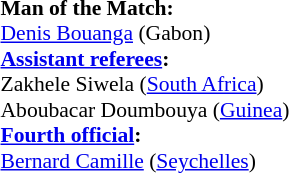<table width=50% style="font-size:90%">
<tr>
<td><br><strong>Man of the Match:</strong>
<br><a href='#'>Denis Bouanga</a> (Gabon)<br><strong><a href='#'>Assistant referees</a>:</strong>
<br>Zakhele Siwela (<a href='#'>South Africa</a>)
<br>Aboubacar Doumbouya (<a href='#'>Guinea</a>)
<br><strong><a href='#'>Fourth official</a>:</strong>
<br><a href='#'>Bernard Camille</a> (<a href='#'>Seychelles</a>)</td>
</tr>
</table>
